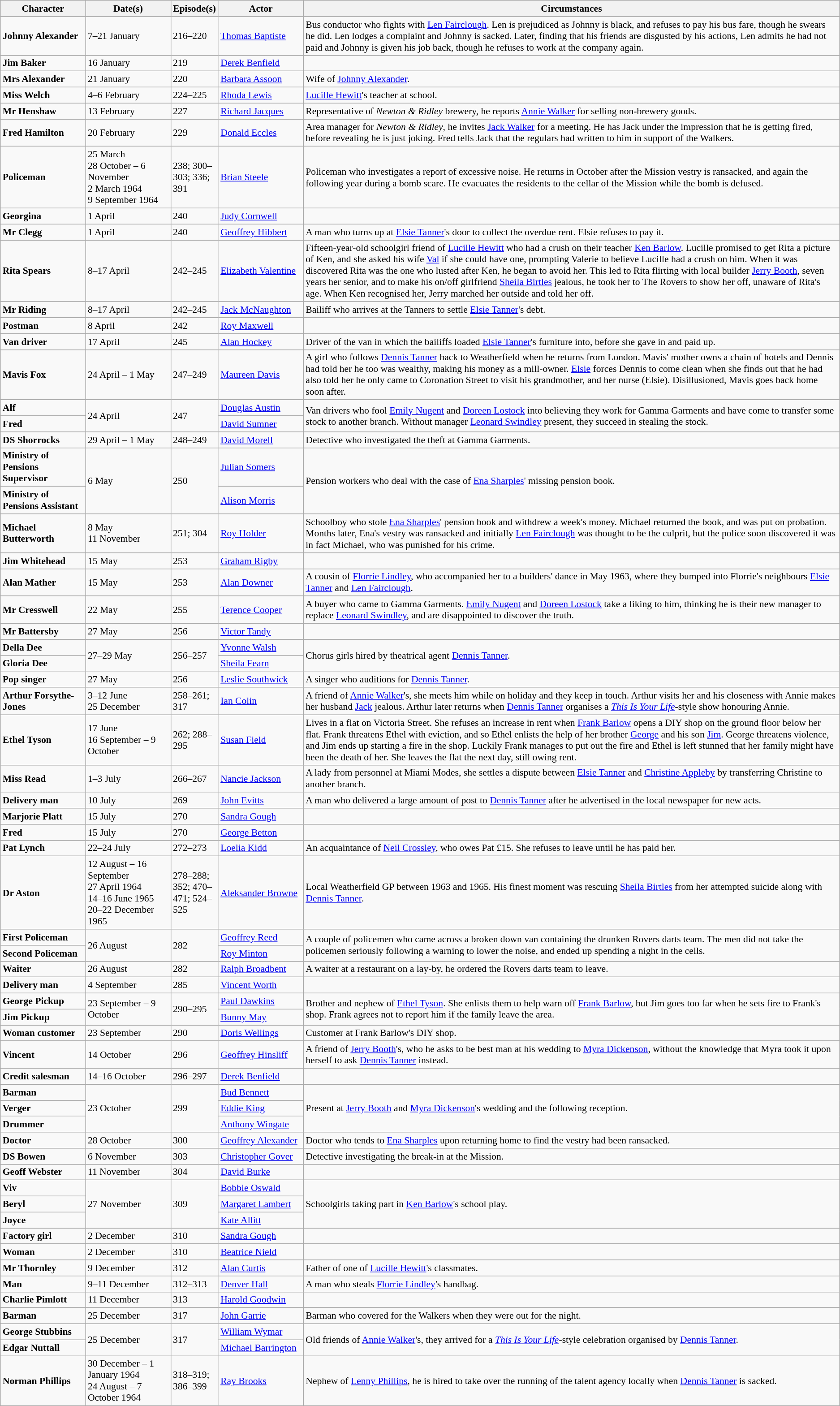<table class="wikitable plainrowheaders" style="font-size:90%">
<tr>
<th width="120">Character</th>
<th width="120">Date(s)</th>
<th width="50">Episode(s)</th>
<th width="120">Actor</th>
<th>Circumstances</th>
</tr>
<tr>
<td><strong>Johnny Alexander</strong></td>
<td>7–21 January</td>
<td>216–220</td>
<td><a href='#'>Thomas Baptiste</a></td>
<td> Bus conductor who fights with <a href='#'>Len Fairclough</a>. Len is prejudiced as Johnny is black, and refuses to pay his bus fare, though he swears he did. Len lodges a complaint and Johnny is sacked. Later, finding that his friends are disgusted by his actions, Len admits he had not paid and Johnny is given his job back, though he refuses to work at the company again.</td>
</tr>
<tr>
<td><strong>Jim Baker</strong></td>
<td>16 January</td>
<td>219</td>
<td><a href='#'>Derek Benfield</a></td>
<td></td>
</tr>
<tr>
<td><strong>Mrs Alexander</strong></td>
<td>21 January</td>
<td>220</td>
<td><a href='#'>Barbara Assoon</a></td>
<td> Wife of <a href='#'>Johnny Alexander</a>.</td>
</tr>
<tr>
<td><strong>Miss Welch</strong></td>
<td>4–6 February</td>
<td>224–225</td>
<td><a href='#'>Rhoda Lewis</a></td>
<td> <a href='#'>Lucille Hewitt</a>'s teacher at school.</td>
</tr>
<tr>
<td><strong>Mr Henshaw</strong></td>
<td>13 February</td>
<td>227</td>
<td><a href='#'>Richard Jacques</a></td>
<td> Representative of <em>Newton & Ridley</em> brewery, he reports <a href='#'>Annie Walker</a> for selling non-brewery goods.</td>
</tr>
<tr>
<td><strong>Fred Hamilton</strong></td>
<td>20 February</td>
<td>229</td>
<td><a href='#'>Donald Eccles</a></td>
<td> Area manager for <em>Newton & Ridley</em>, he invites <a href='#'>Jack Walker</a> for a meeting. He has Jack under the impression that he is getting fired, before revealing he is just joking. Fred tells Jack that the regulars had written to him in support of the Walkers.</td>
</tr>
<tr>
<td><strong>Policeman</strong></td>
<td>25 March<br>28 October – 6 November<br>2 March 1964<br>9 September 1964</td>
<td>238; 300–303; 336; 391</td>
<td><a href='#'>Brian Steele</a></td>
<td> Policeman who investigates a report of excessive noise. He returns in October after the Mission vestry is ransacked, and again the following year during a bomb scare. He evacuates the residents to the cellar of the Mission while the bomb is defused.</td>
</tr>
<tr>
<td><strong>Georgina</strong></td>
<td>1 April</td>
<td>240</td>
<td><a href='#'>Judy Cornwell</a></td>
<td></td>
</tr>
<tr>
<td><strong>Mr Clegg</strong></td>
<td>1 April</td>
<td>240</td>
<td><a href='#'>Geoffrey Hibbert</a></td>
<td> A man who turns up at <a href='#'>Elsie Tanner</a>'s door to collect the overdue rent. Elsie refuses to pay it.</td>
</tr>
<tr>
<td><strong>Rita Spears</strong></td>
<td>8–17 April</td>
<td>242–245</td>
<td><a href='#'>Elizabeth Valentine</a></td>
<td> Fifteen-year-old schoolgirl friend of <a href='#'>Lucille Hewitt</a> who had a crush on their teacher <a href='#'>Ken Barlow</a>. Lucille promised to get Rita a picture of Ken, and she asked his wife <a href='#'>Val</a> if she could have one, prompting Valerie to believe Lucille had a crush on him. When it was discovered Rita was the one who lusted after Ken, he began to avoid her. This led to Rita flirting with local builder <a href='#'>Jerry Booth</a>, seven years her senior, and to make his on/off girlfriend <a href='#'>Sheila Birtles</a> jealous, he took her to The Rovers to show her off, unaware of Rita's age. When Ken recognised her, Jerry marched her outside and told her off.</td>
</tr>
<tr>
<td><strong>Mr Riding</strong></td>
<td>8–17 April</td>
<td>242–245</td>
<td><a href='#'>Jack McNaughton</a></td>
<td> Bailiff who arrives at the Tanners to settle <a href='#'>Elsie Tanner</a>'s debt.</td>
</tr>
<tr>
<td><strong>Postman</strong></td>
<td>8 April</td>
<td>242</td>
<td><a href='#'>Roy Maxwell</a></td>
<td></td>
</tr>
<tr>
<td><strong>Van driver</strong></td>
<td>17 April</td>
<td>245</td>
<td><a href='#'>Alan Hockey</a></td>
<td> Driver of the van in which the bailiffs loaded <a href='#'>Elsie Tanner</a>'s furniture into, before she gave in and paid up.</td>
</tr>
<tr>
<td><strong>Mavis Fox</strong></td>
<td>24 April – 1 May</td>
<td>247–249</td>
<td><a href='#'>Maureen Davis</a></td>
<td> A girl who follows <a href='#'>Dennis Tanner</a> back to Weatherfield when he returns from London. Mavis' mother owns a chain of hotels and Dennis had told her he too was wealthy, making his money as a mill-owner. <a href='#'>Elsie</a> forces Dennis to come clean when she finds out that he had also told her he only came to Coronation Street to visit his grandmother, and her nurse (Elsie). Disillusioned, Mavis goes back home soon after.</td>
</tr>
<tr>
<td><strong>Alf</strong></td>
<td rowspan="2">24 April</td>
<td rowspan="2">247</td>
<td><a href='#'>Douglas Austin</a></td>
<td rowspan="2"> Van drivers who fool <a href='#'>Emily Nugent</a> and <a href='#'>Doreen Lostock</a> into believing they work for Gamma Garments and have come to transfer some stock to another branch. Without manager <a href='#'>Leonard Swindley</a> present, they succeed in stealing the stock.</td>
</tr>
<tr>
<td><strong>Fred</strong></td>
<td><a href='#'>David Sumner</a></td>
</tr>
<tr>
<td><strong>DS Shorrocks</strong></td>
<td>29 April – 1 May</td>
<td>248–249</td>
<td><a href='#'>David Morell</a></td>
<td> Detective who investigated the theft at Gamma Garments.</td>
</tr>
<tr>
<td><strong>Ministry of Pensions Supervisor</strong></td>
<td rowspan="2">6 May</td>
<td rowspan="2">250</td>
<td><a href='#'>Julian Somers</a></td>
<td rowspan="2"> Pension workers who deal with the case of <a href='#'>Ena Sharples</a>' missing pension book.</td>
</tr>
<tr>
<td><strong>Ministry of Pensions Assistant</strong></td>
<td><a href='#'>Alison Morris</a></td>
</tr>
<tr>
<td><strong>Michael Butterworth</strong></td>
<td>8 May<br>11 November</td>
<td>251; 304</td>
<td><a href='#'>Roy Holder</a></td>
<td> Schoolboy who stole <a href='#'>Ena Sharples</a>' pension book and withdrew a week's money. Michael returned the book, and was put on probation. Months later, Ena's vestry was ransacked and initially <a href='#'>Len Fairclough</a> was thought to be the culprit, but the police soon discovered it was in fact Michael, who was punished for his crime.</td>
</tr>
<tr>
<td><strong>Jim Whitehead</strong></td>
<td>15 May</td>
<td>253</td>
<td><a href='#'>Graham Rigby</a></td>
<td></td>
</tr>
<tr>
<td><strong>Alan Mather</strong></td>
<td>15 May</td>
<td>253</td>
<td><a href='#'>Alan Downer</a></td>
<td> A cousin of <a href='#'>Florrie Lindley</a>, who accompanied her to a builders' dance in May 1963, where they bumped into Florrie's neighbours <a href='#'>Elsie Tanner</a> and <a href='#'>Len Fairclough</a>.</td>
</tr>
<tr>
<td><strong>Mr Cresswell</strong></td>
<td>22 May</td>
<td>255</td>
<td><a href='#'>Terence Cooper</a></td>
<td> A buyer who came to Gamma Garments. <a href='#'>Emily Nugent</a> and <a href='#'>Doreen Lostock</a> take a liking to him, thinking he is their new manager to replace <a href='#'>Leonard Swindley</a>, and are disappointed to discover the truth.</td>
</tr>
<tr>
<td><strong>Mr Battersby</strong></td>
<td>27 May</td>
<td>256</td>
<td><a href='#'>Victor Tandy</a></td>
<td></td>
</tr>
<tr>
<td><strong>Della Dee</strong></td>
<td rowspan="2">27–29 May</td>
<td rowspan="2">256–257</td>
<td><a href='#'>Yvonne Walsh</a></td>
<td rowspan="2"> Chorus girls hired by theatrical agent <a href='#'>Dennis Tanner</a>.</td>
</tr>
<tr>
<td><strong>Gloria Dee</strong></td>
<td><a href='#'>Sheila Fearn</a></td>
</tr>
<tr>
<td><strong>Pop singer</strong></td>
<td>27 May</td>
<td>256</td>
<td><a href='#'>Leslie Southwick</a></td>
<td> A singer who auditions for <a href='#'>Dennis Tanner</a>.</td>
</tr>
<tr>
<td><strong>Arthur Forsythe-Jones</strong></td>
<td>3–12 June<br>25 December</td>
<td>258–261; 317</td>
<td><a href='#'>Ian Colin</a></td>
<td> A friend of <a href='#'>Annie Walker</a>'s, she meets him while on holiday and they keep in touch. Arthur visits her and his closeness with Annie makes her husband <a href='#'>Jack</a> jealous. Arthur later returns when <a href='#'>Dennis Tanner</a> organises a <em><a href='#'>This Is Your Life</a></em>-style show honouring Annie.</td>
</tr>
<tr>
<td><strong>Ethel Tyson</strong></td>
<td>17 June<br>16 September – 9 October</td>
<td>262; 288–295</td>
<td><a href='#'>Susan Field</a></td>
<td> Lives in a flat on Victoria Street. She refuses an increase in rent when <a href='#'>Frank Barlow</a> opens a DIY shop on the ground floor below her flat. Frank threatens Ethel with eviction, and so Ethel enlists the help of her brother <a href='#'>George</a> and his son <a href='#'>Jim</a>. George threatens violence, and Jim ends up starting a fire in the shop. Luckily Frank manages to put out the fire and Ethel is left stunned that her family might have been the death of her. She leaves the flat the next day, still owing rent.</td>
</tr>
<tr>
<td><strong>Miss Read</strong></td>
<td>1–3 July</td>
<td>266–267</td>
<td><a href='#'>Nancie Jackson</a></td>
<td> A lady from personnel at Miami Modes, she settles a dispute between <a href='#'>Elsie Tanner</a> and <a href='#'>Christine Appleby</a> by transferring Christine to another branch.</td>
</tr>
<tr>
<td><strong>Delivery man</strong></td>
<td>10 July</td>
<td>269</td>
<td><a href='#'>John Evitts</a></td>
<td> A man who delivered a large amount of post to <a href='#'>Dennis Tanner</a> after he advertised in the local newspaper for new acts.</td>
</tr>
<tr>
<td><strong>Marjorie Platt</strong></td>
<td>15 July</td>
<td>270</td>
<td><a href='#'>Sandra Gough</a></td>
<td></td>
</tr>
<tr>
<td><strong>Fred</strong></td>
<td>15 July</td>
<td>270</td>
<td><a href='#'>George Betton</a></td>
<td></td>
</tr>
<tr>
<td><strong>Pat Lynch</strong></td>
<td>22–24 July</td>
<td>272–273</td>
<td><a href='#'>Loelia Kidd</a></td>
<td> An acquaintance of <a href='#'>Neil Crossley</a>, who owes Pat £15. She refuses to leave until he has paid her.</td>
</tr>
<tr>
<td><strong>Dr Aston</strong></td>
<td>12 August – 16 September<br>27 April 1964<br>14–16 June 1965<br>20–22 December 1965</td>
<td>278–288; 352; 470–471; 524–525</td>
<td><a href='#'>Aleksander Browne</a></td>
<td> Local Weatherfield GP between 1963 and 1965. His finest moment was rescuing <a href='#'>Sheila Birtles</a> from her attempted suicide along with <a href='#'>Dennis Tanner</a>.</td>
</tr>
<tr>
<td><strong>First Policeman</strong></td>
<td rowspan="2">26 August</td>
<td rowspan="2">282</td>
<td><a href='#'>Geoffrey Reed</a></td>
<td rowspan="2"> A couple of policemen who came across a broken down van containing the drunken Rovers darts team. The men did not take the policemen seriously following a warning to lower the noise, and ended up spending a night in the cells.</td>
</tr>
<tr>
<td><strong>Second Policeman</strong></td>
<td><a href='#'>Roy Minton</a></td>
</tr>
<tr>
<td><strong>Waiter</strong></td>
<td>26 August</td>
<td>282</td>
<td><a href='#'>Ralph Broadbent</a></td>
<td> A waiter at a restaurant on a lay-by, he ordered the Rovers darts team to leave.</td>
</tr>
<tr>
<td><strong>Delivery man</strong></td>
<td>4 September</td>
<td>285</td>
<td><a href='#'>Vincent Worth</a></td>
<td></td>
</tr>
<tr>
<td><strong>George Pickup</strong></td>
<td rowspan="2">23 September – 9 October</td>
<td rowspan="2">290–295</td>
<td><a href='#'>Paul Dawkins</a></td>
<td rowspan="2"> Brother and nephew of <a href='#'>Ethel Tyson</a>. She enlists them to help warn off <a href='#'>Frank Barlow</a>, but Jim goes too far when he sets fire to Frank's shop. Frank agrees not to report him if the family leave the area.</td>
</tr>
<tr>
<td><strong>Jim Pickup</strong></td>
<td><a href='#'>Bunny May</a></td>
</tr>
<tr>
<td><strong>Woman customer</strong></td>
<td>23 September</td>
<td>290</td>
<td><a href='#'>Doris Wellings</a></td>
<td> Customer at Frank Barlow's DIY shop.</td>
</tr>
<tr>
<td><strong>Vincent</strong></td>
<td>14 October</td>
<td>296</td>
<td><a href='#'>Geoffrey Hinsliff</a></td>
<td> A friend of <a href='#'>Jerry Booth</a>'s, who he asks to be best man at his wedding to <a href='#'>Myra Dickenson</a>, without the knowledge that Myra took it upon herself to ask <a href='#'>Dennis Tanner</a> instead.</td>
</tr>
<tr>
<td><strong>Credit salesman</strong></td>
<td>14–16 October</td>
<td>296–297</td>
<td><a href='#'>Derek Benfield</a></td>
<td></td>
</tr>
<tr>
<td><strong>Barman</strong></td>
<td rowspan="3">23 October</td>
<td rowspan="3">299</td>
<td><a href='#'>Bud Bennett</a></td>
<td rowspan="3"> Present at <a href='#'>Jerry Booth</a> and <a href='#'>Myra Dickenson</a>'s wedding and the following reception.</td>
</tr>
<tr>
<td><strong>Verger</strong></td>
<td><a href='#'>Eddie King</a></td>
</tr>
<tr>
<td><strong>Drummer</strong></td>
<td><a href='#'>Anthony Wingate</a></td>
</tr>
<tr>
<td><strong>Doctor</strong></td>
<td>28 October</td>
<td>300</td>
<td><a href='#'>Geoffrey Alexander</a></td>
<td> Doctor who tends to <a href='#'>Ena Sharples</a> upon returning home to find the vestry had been ransacked.</td>
</tr>
<tr>
<td><strong>DS Bowen</strong></td>
<td>6 November</td>
<td>303</td>
<td><a href='#'>Christopher Gover</a></td>
<td> Detective investigating the break-in at the Mission.</td>
</tr>
<tr>
<td><strong>Geoff Webster</strong></td>
<td>11 November</td>
<td>304</td>
<td><a href='#'>David Burke</a></td>
<td></td>
</tr>
<tr>
<td><strong>Viv</strong></td>
<td rowspan="3">27 November</td>
<td rowspan="3">309</td>
<td><a href='#'>Bobbie Oswald</a></td>
<td rowspan="3"> Schoolgirls taking part in <a href='#'>Ken Barlow</a>'s school play.</td>
</tr>
<tr>
<td><strong>Beryl</strong></td>
<td><a href='#'>Margaret Lambert</a></td>
</tr>
<tr>
<td><strong>Joyce</strong></td>
<td><a href='#'>Kate Allitt</a></td>
</tr>
<tr>
<td><strong>Factory girl</strong></td>
<td>2 December</td>
<td>310</td>
<td><a href='#'>Sandra Gough</a></td>
<td></td>
</tr>
<tr>
<td><strong>Woman</strong></td>
<td>2 December</td>
<td>310</td>
<td><a href='#'>Beatrice Nield</a></td>
<td></td>
</tr>
<tr>
<td><strong>Mr Thornley</strong></td>
<td>9 December</td>
<td>312</td>
<td><a href='#'>Alan Curtis</a></td>
<td> Father of one of <a href='#'>Lucille Hewitt</a>'s classmates.</td>
</tr>
<tr>
<td><strong>Man</strong></td>
<td>9–11 December</td>
<td>312–313</td>
<td><a href='#'>Denver Hall</a></td>
<td> A man who steals <a href='#'>Florrie Lindley</a>'s handbag.</td>
</tr>
<tr>
<td><strong>Charlie Pimlott</strong></td>
<td>11 December</td>
<td>313</td>
<td><a href='#'>Harold Goodwin</a></td>
<td></td>
</tr>
<tr>
<td><strong>Barman</strong></td>
<td>25 December</td>
<td>317</td>
<td><a href='#'>John Garrie</a></td>
<td> Barman who covered for the Walkers when they were out for the night.</td>
</tr>
<tr>
<td><strong>George Stubbins</strong></td>
<td rowspan="2">25 December</td>
<td rowspan="2">317</td>
<td><a href='#'>William Wymar</a></td>
<td rowspan="2"> Old friends of <a href='#'>Annie Walker</a>'s, they arrived for a <em><a href='#'>This Is Your Life</a></em>-style celebration organised by <a href='#'>Dennis Tanner</a>.</td>
</tr>
<tr>
<td><strong>Edgar Nuttall</strong></td>
<td><a href='#'>Michael Barrington</a></td>
</tr>
<tr>
<td><strong>Norman Phillips</strong></td>
<td>30 December – 1 January 1964<br>24 August – 7 October 1964</td>
<td>318–319; 386–399</td>
<td><a href='#'>Ray Brooks</a></td>
<td> Nephew of <a href='#'>Lenny Phillips</a>, he is hired to take over the running of the talent agency locally when <a href='#'>Dennis Tanner</a> is sacked.</td>
</tr>
</table>
